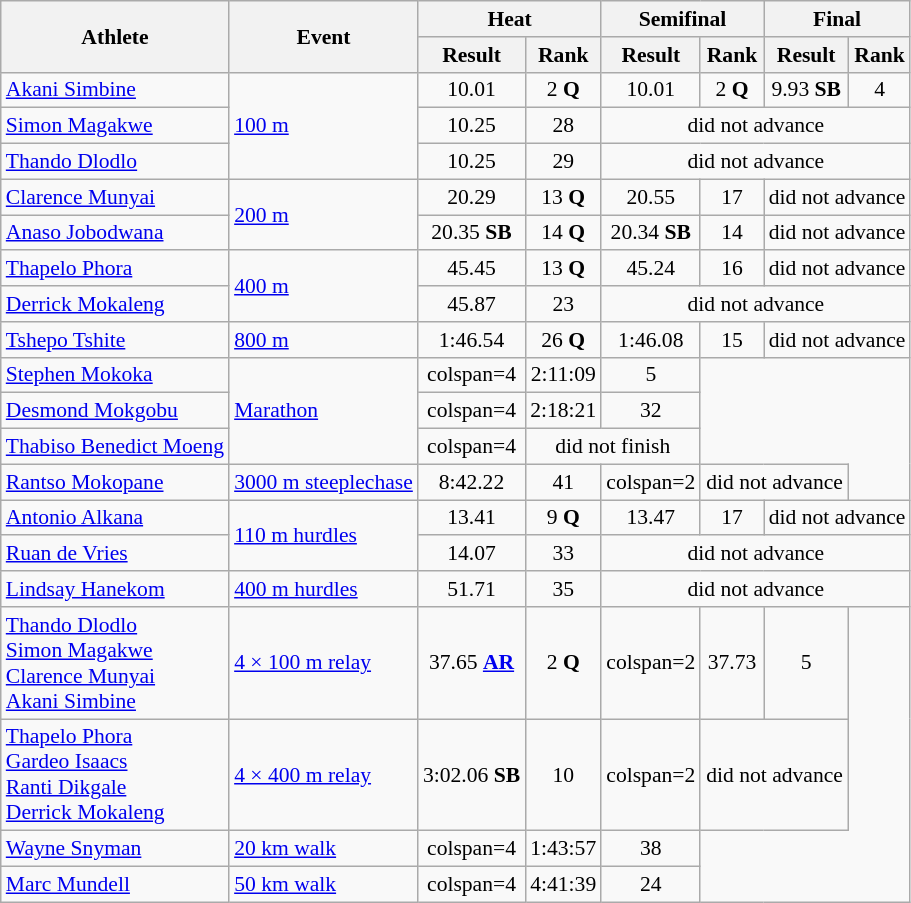<table class="wikitable"  style=font-size:90%>
<tr>
<th rowspan="2">Athlete</th>
<th rowspan="2">Event</th>
<th colspan="2">Heat</th>
<th colspan="2">Semifinal</th>
<th colspan="2">Final</th>
</tr>
<tr>
<th>Result</th>
<th>Rank</th>
<th>Result</th>
<th>Rank</th>
<th>Result</th>
<th>Rank</th>
</tr>
<tr style=text-align:center>
<td style=text-align:left><a href='#'>Akani Simbine</a></td>
<td style=text-align:left rowspan=3><a href='#'>100 m</a></td>
<td>10.01</td>
<td>2 <strong>Q</strong></td>
<td>10.01</td>
<td>2 <strong>Q</strong></td>
<td>9.93 <strong>SB</strong></td>
<td>4</td>
</tr>
<tr style=text-align:center>
<td style=text-align:left><a href='#'>Simon Magakwe</a></td>
<td>10.25</td>
<td>28</td>
<td colspan=4>did not advance</td>
</tr>
<tr style=text-align:center>
<td style=text-align:left><a href='#'>Thando Dlodlo</a></td>
<td>10.25</td>
<td>29</td>
<td colspan=4>did not advance</td>
</tr>
<tr style=text-align:center>
<td style=text-align:left><a href='#'>Clarence Munyai</a></td>
<td style=text-align:left rowspan=2><a href='#'>200 m</a></td>
<td>20.29</td>
<td>13 <strong>Q</strong></td>
<td>20.55</td>
<td>17</td>
<td colspan=2>did not advance</td>
</tr>
<tr style=text-align:center>
<td style=text-align:left><a href='#'>Anaso Jobodwana</a></td>
<td>20.35 <strong>SB</strong></td>
<td>14 <strong>Q</strong></td>
<td>20.34 <strong>SB</strong></td>
<td>14</td>
<td colspan=2>did not advance</td>
</tr>
<tr style=text-align:center>
<td style=text-align:left><a href='#'>Thapelo Phora</a></td>
<td style=text-align:left rowspan=2><a href='#'>400 m</a></td>
<td>45.45</td>
<td>13 <strong>Q</strong></td>
<td>45.24</td>
<td>16</td>
<td colspan=2>did not advance</td>
</tr>
<tr style=text-align:center>
<td style=text-align:left><a href='#'>Derrick Mokaleng</a></td>
<td>45.87</td>
<td>23</td>
<td colspan=4>did not advance</td>
</tr>
<tr style=text-align:center>
<td style=text-align:left><a href='#'>Tshepo Tshite</a></td>
<td style=text-align:left><a href='#'>800 m</a></td>
<td>1:46.54</td>
<td>26 <strong>Q</strong></td>
<td>1:46.08</td>
<td>15</td>
<td colspan=2>did not advance</td>
</tr>
<tr style=text-align:center>
<td style=text-align:left><a href='#'>Stephen Mokoka</a></td>
<td style=text-align:left rowspan=3><a href='#'>Marathon</a></td>
<td>colspan=4</td>
<td>2:11:09</td>
<td>5</td>
</tr>
<tr style=text-align:center>
<td style=text-align:left><a href='#'>Desmond Mokgobu</a></td>
<td>colspan=4</td>
<td>2:18:21</td>
<td>32</td>
</tr>
<tr style=text-align:center>
<td style=text-align:left><a href='#'>Thabiso Benedict Moeng</a></td>
<td>colspan=4</td>
<td colspan=2>did not finish</td>
</tr>
<tr style=text-align:center>
<td style=text-align:left><a href='#'>Rantso Mokopane</a></td>
<td style=text-align:left><a href='#'>3000 m steeplechase</a></td>
<td>8:42.22</td>
<td>41</td>
<td>colspan=2</td>
<td colspan=2>did not advance</td>
</tr>
<tr style=text-align:center>
<td style=text-align:left><a href='#'>Antonio Alkana</a></td>
<td style=text-align:left rowspan=2><a href='#'>110 m hurdles</a></td>
<td>13.41</td>
<td>9 <strong>Q</strong></td>
<td>13.47</td>
<td>17</td>
<td colspan=2>did not advance</td>
</tr>
<tr style=text-align:center>
<td style=text-align:left><a href='#'>Ruan de Vries</a></td>
<td>14.07</td>
<td>33</td>
<td colspan=4>did not advance</td>
</tr>
<tr style=text-align:center>
<td style=text-align:left><a href='#'>Lindsay Hanekom</a></td>
<td style=text-align:left><a href='#'>400 m hurdles</a></td>
<td>51.71</td>
<td>35</td>
<td colspan=4>did not advance</td>
</tr>
<tr style=text-align:center>
<td style=text-align:left><a href='#'>Thando Dlodlo</a><br> <a href='#'>Simon Magakwe</a><br> <a href='#'>Clarence Munyai</a><br> <a href='#'>Akani Simbine</a></td>
<td style=text-align:left><a href='#'>4 × 100 m relay</a></td>
<td>37.65 <strong><a href='#'>AR</a></strong></td>
<td>2 <strong>Q</strong></td>
<td>colspan=2</td>
<td>37.73</td>
<td>5</td>
</tr>
<tr style=text-align:center>
<td style=text-align:left><a href='#'>Thapelo Phora</a><br> <a href='#'>Gardeo Isaacs</a><br> <a href='#'>Ranti Dikgale</a><br> <a href='#'>Derrick Mokaleng</a></td>
<td style=text-align:left><a href='#'>4 × 400 m relay</a></td>
<td>3:02.06 <strong>SB</strong></td>
<td>10</td>
<td>colspan=2</td>
<td colspan=2>did not advance</td>
</tr>
<tr style=text-align:center>
<td style=text-align:left><a href='#'>Wayne Snyman</a></td>
<td style=text-align:left><a href='#'>20 km walk</a></td>
<td>colspan=4</td>
<td>1:43:57</td>
<td>38</td>
</tr>
<tr style=text-align:center>
<td style=text-align:left><a href='#'>Marc Mundell</a></td>
<td style=text-align:left><a href='#'>50 km walk</a></td>
<td>colspan=4</td>
<td>4:41:39</td>
<td>24</td>
</tr>
</table>
